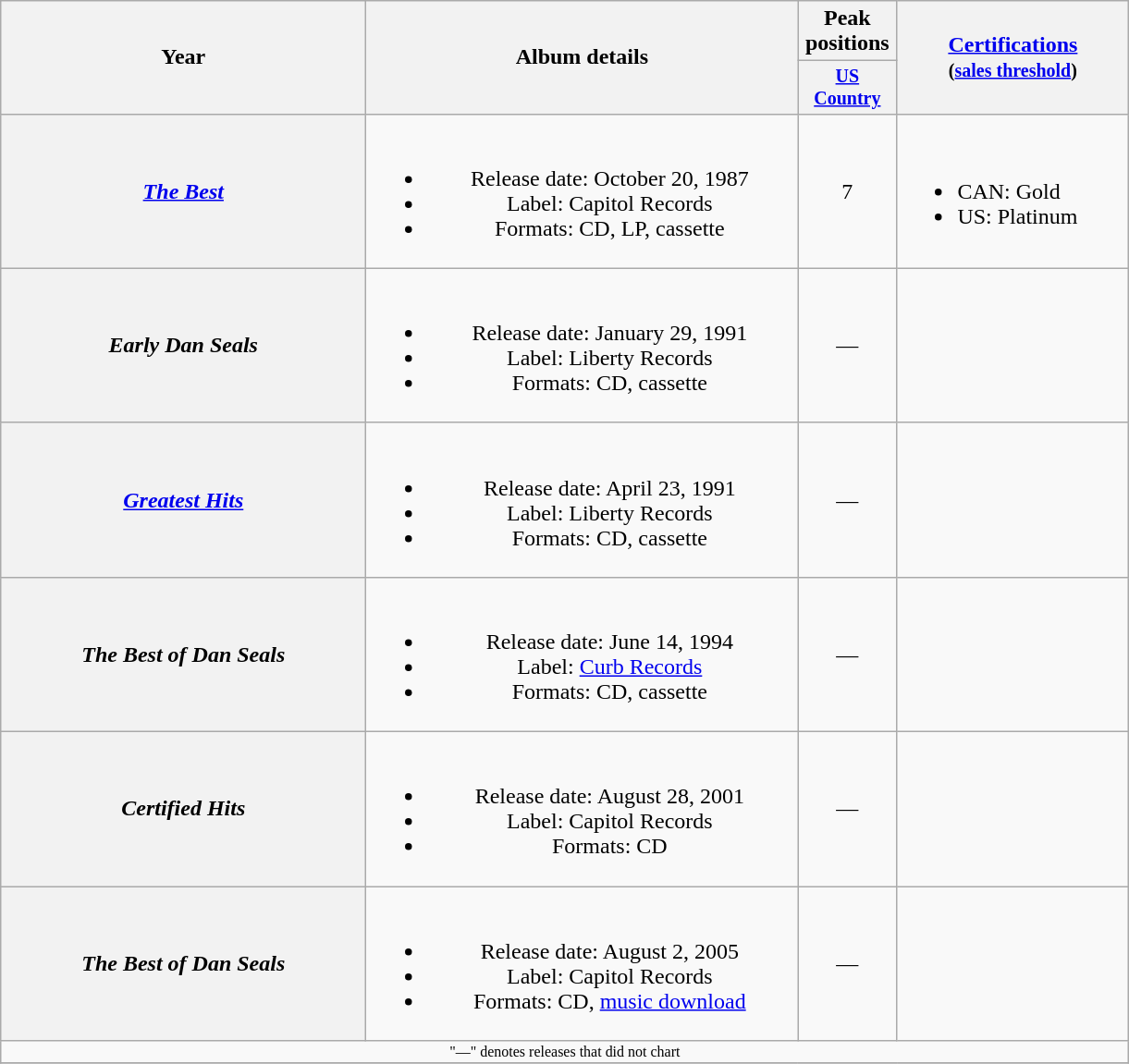<table class="wikitable plainrowheaders" style="text-align:center;">
<tr>
<th rowspan="2" style="width:16em;">Year</th>
<th rowspan="2" style="width:19em;">Album details</th>
<th colspan="1">Peak positions</th>
<th rowspan="2" style="width:10em;"><a href='#'>Certifications</a><br><small>(<a href='#'>sales threshold</a>)</small></th>
</tr>
<tr style="font-size:smaller;">
<th width="65"><a href='#'>US Country</a><br></th>
</tr>
<tr>
<th scope="row"><em><a href='#'>The Best</a></em></th>
<td><br><ul><li>Release date: October 20, 1987</li><li>Label: Capitol Records</li><li>Formats: CD, LP, cassette</li></ul></td>
<td>7</td>
<td align="left"><br><ul><li>CAN: Gold</li><li>US: Platinum</li></ul></td>
</tr>
<tr>
<th scope="row"><em>Early Dan Seals</em></th>
<td><br><ul><li>Release date: January 29, 1991</li><li>Label: Liberty Records</li><li>Formats: CD, cassette</li></ul></td>
<td>—</td>
<td></td>
</tr>
<tr>
<th scope="row"><em><a href='#'>Greatest Hits</a></em></th>
<td><br><ul><li>Release date: April 23, 1991</li><li>Label: Liberty Records</li><li>Formats: CD, cassette</li></ul></td>
<td>—</td>
<td></td>
</tr>
<tr>
<th scope="row"><em>The Best of Dan Seals</em></th>
<td><br><ul><li>Release date: June 14, 1994</li><li>Label: <a href='#'>Curb Records</a></li><li>Formats: CD, cassette</li></ul></td>
<td>—</td>
<td></td>
</tr>
<tr>
<th scope="row"><em>Certified Hits</em></th>
<td><br><ul><li>Release date: August 28, 2001</li><li>Label: Capitol Records</li><li>Formats: CD</li></ul></td>
<td>—</td>
<td></td>
</tr>
<tr>
<th scope="row"><em>The Best of Dan Seals</em></th>
<td><br><ul><li>Release date: August 2, 2005</li><li>Label: Capitol Records</li><li>Formats: CD, <a href='#'>music download</a></li></ul></td>
<td>—</td>
<td></td>
</tr>
<tr>
<td colspan="10" style="font-size:8pt">"—" denotes releases that did not chart</td>
</tr>
<tr>
</tr>
</table>
